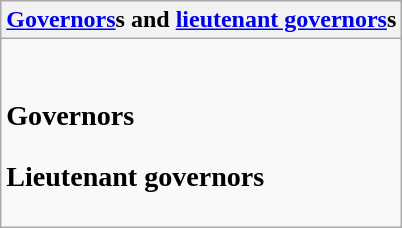<table class="wikitable collapsible collapsed">
<tr>
<th><a href='#'>Governors</a>s and <a href='#'>lieutenant governors</a>s</th>
</tr>
<tr>
<td><br><h3>Governors</h3><h3>Lieutenant governors</h3></td>
</tr>
</table>
